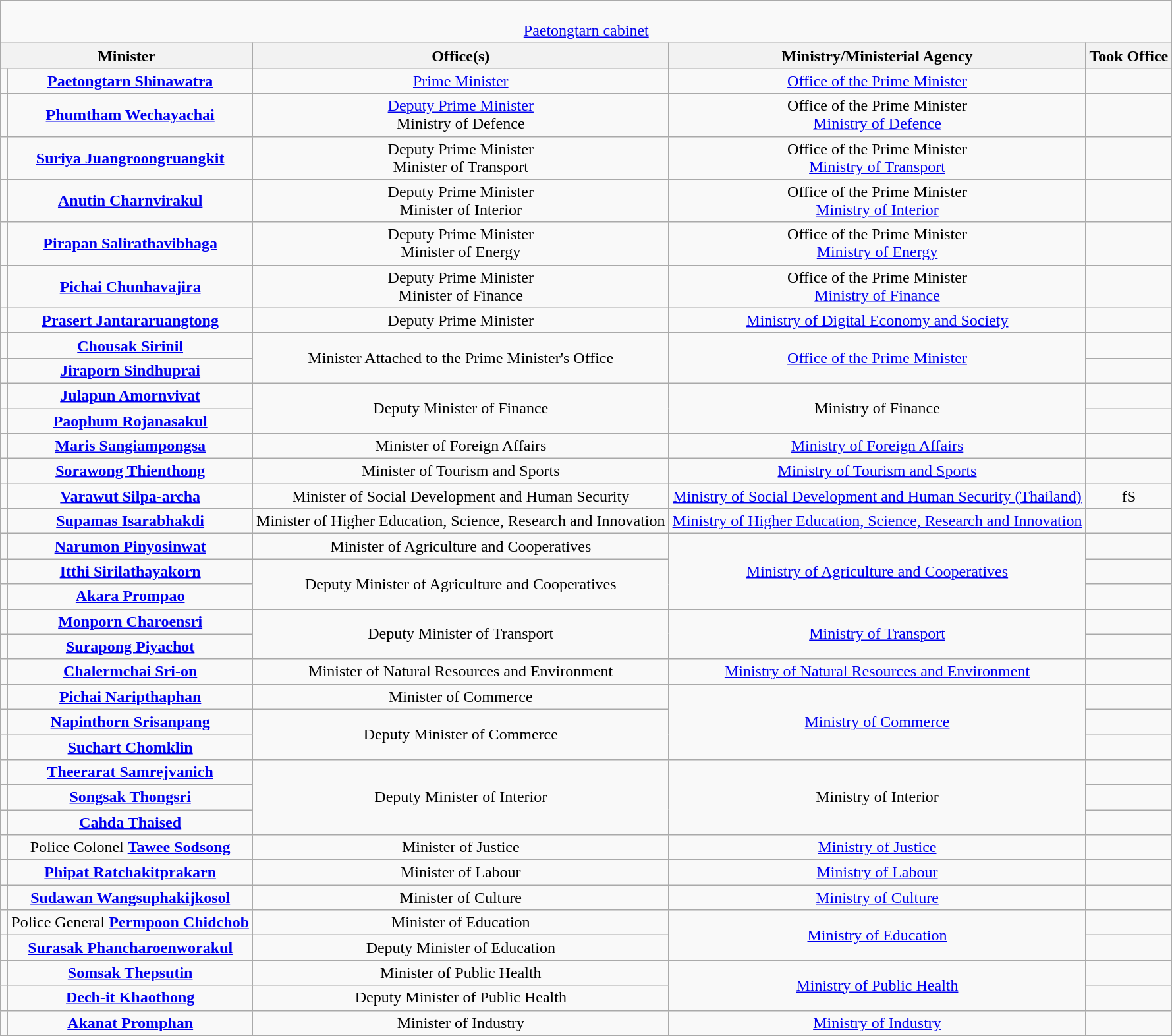<table class="wikitable" style="text-align:center">
<tr>
<td colspan=5><br><a href='#'>Paetongtarn cabinet</a></td>
</tr>
<tr>
<th colspan=2 scope="col">Minister<br></th>
<th>Office(s)</th>
<th>Ministry/Ministerial Agency</th>
<th>Took Office</th>
</tr>
<tr>
<td></td>
<td scope="row"><strong><a href='#'>Paetongtarn Shinawatra</a></strong><br></td>
<td><a href='#'>Prime Minister</a></td>
<td><a href='#'>Office of the Prime Minister</a></td>
<td></td>
</tr>
<tr>
<td></td>
<td scope="row"><strong><a href='#'>Phumtham Wechayachai</a></strong><br></td>
<td><a href='#'>Deputy Prime Minister</a><br>Ministry of Defence</td>
<td Office of the Prime Minister (Thailand)>Office of the Prime Minister<br><a href='#'>Ministry of Defence</a></td>
<td></td>
</tr>
<tr>
<td></td>
<td scope="row"><strong><a href='#'>Suriya Juangroongruangkit</a></strong><br></td>
<td>Deputy Prime Minister<br>Minister of Transport</td>
<td Office of the Prime Minister (Thailand)>Office of the Prime Minister<br><a href='#'>Ministry of Transport</a></td>
<td></td>
</tr>
<tr>
<td></td>
<td scope="row"><strong><a href='#'>Anutin Charnvirakul</a></strong><br></td>
<td>Deputy Prime Minister<br>Minister of Interior</td>
<td Office of the Prime Minister (Thailand)>Office of the Prime Minister<br><a href='#'>Ministry of Interior</a></td>
<td></td>
</tr>
<tr>
<td></td>
<td scope="row"><strong><a href='#'>Pirapan Salirathavibhaga</a></strong><br></td>
<td>Deputy Prime Minister<br>Minister of Energy</td>
<td Office of the Prime Minister (Thailand)>Office of the Prime Minister<br><a href='#'>Ministry of Energy</a></td>
<td></td>
</tr>
<tr>
<td></td>
<td scope="row"><strong><a href='#'>Pichai Chunhavajira</a></strong><br></td>
<td>Deputy Prime Minister<br>Minister of Finance</td>
<td Office of the Prime Minister (Thailand)>Office of the Prime Minister<br><a href='#'>Ministry of Finance</a></td>
<td></td>
</tr>
<tr>
<td></td>
<td scope="row"><strong><a href='#'>Prasert Jantararuangtong</a></strong><br></td>
<td>Deputy Prime Minister</td>
<td><a href='#'>Ministry of Digital Economy and Society</a></td>
<td></td>
</tr>
<tr>
<td></td>
<td scope="row"><strong><a href='#'>Chousak Sirinil</a></strong><br></td>
<td rowspan="2">Minister Attached to the Prime Minister's Office</td>
<td rowspan="2"><a href='#'>Office of the Prime Minister</a></td>
<td></td>
</tr>
<tr>
<td></td>
<td scope="row"><strong><a href='#'>Jiraporn Sindhuprai</a></strong><br></td>
<td></td>
</tr>
<tr>
<td></td>
<td scope="row"><strong><a href='#'>Julapun Amornvivat</a></strong><br></td>
<td rowspan="2">Deputy Minister of Finance</td>
<td rowspan="2">Ministry of Finance</td>
<td></td>
</tr>
<tr>
<td></td>
<td scope="row"><strong><a href='#'>Paophum Rojanasakul</a></strong><br></td>
<td></td>
</tr>
<tr>
<td></td>
<td scope="row"><strong><a href='#'>Maris Sangiampongsa</a></strong><br></td>
<td>Minister of Foreign Affairs</td>
<td><a href='#'>Ministry of Foreign Affairs</a></td>
<td></td>
</tr>
<tr>
<td></td>
<td scope="row"><strong><a href='#'>Sorawong Thienthong</a></strong><br></td>
<td>Minister of Tourism and Sports</td>
<td><a href='#'>Ministry of Tourism and Sports</a></td>
<td></td>
</tr>
<tr>
<td></td>
<td scope="row"><strong><a href='#'>Varawut Silpa-archa</a></strong><br></td>
<td>Minister of Social Development and Human Security</td>
<td><a href='#'>Ministry of Social Development and Human Security (Thailand)</a></td>
<td>fS</td>
</tr>
<tr>
<td></td>
<td scope="row"><strong><a href='#'>Supamas Isarabhakdi</a></strong><br></td>
<td>Minister of Higher Education, Science, Research and Innovation</td>
<td><a href='#'>Ministry of Higher Education, Science, Research and Innovation</a></td>
<td></td>
</tr>
<tr>
<td></td>
<td scope="row"><strong><a href='#'>Narumon Pinyosinwat</a></strong><br></td>
<td>Minister of Agriculture and Cooperatives</td>
<td rowspan="3"><a href='#'>Ministry of Agriculture and Cooperatives</a></td>
<td></td>
</tr>
<tr>
<td></td>
<td scope="row"><strong><a href='#'>Itthi Sirilathayakorn</a></strong><br></td>
<td rowspan="2">Deputy Minister of Agriculture and Cooperatives</td>
<td></td>
</tr>
<tr>
<td></td>
<td><strong><a href='#'>Akara Prompao</a></strong><br></td>
<td></td>
</tr>
<tr>
<td></td>
<td scope="row"><strong><a href='#'>Monporn Charoensri</a></strong><br></td>
<td rowspan="2">Deputy Minister of Transport</td>
<td rowspan="2"><a href='#'>Ministry of Transport</a></td>
<td></td>
</tr>
<tr>
<td></td>
<td scope="row"><strong><a href='#'>Surapong Piyachot</a></strong><br></td>
<td></td>
</tr>
<tr>
<td></td>
<td scope="row"><strong><a href='#'>Chalermchai Sri-on</a></strong><br></td>
<td>Minister of Natural Resources and Environment</td>
<td Office of the Prime Minister (Thailand)><a href='#'>Ministry of Natural Resources and Environment</a></td>
<td></td>
</tr>
<tr>
<td></td>
<td scope="row"><strong><a href='#'>Pichai Naripthaphan</a></strong><br></td>
<td>Minister of Commerce</td>
<td rowspan="3"><a href='#'>Ministry of Commerce</a></td>
<td></td>
</tr>
<tr>
<td></td>
<td scope="row"><strong><a href='#'>Napinthorn Srisanpang</a></strong><br></td>
<td rowspan="2">Deputy Minister of Commerce</td>
<td></td>
</tr>
<tr>
<td></td>
<td scope="row"><strong><a href='#'>Suchart Chomklin</a></strong><br></td>
<td></td>
</tr>
<tr>
<td></td>
<td scope="row"><strong><a href='#'>Theerarat Samrejvanich</a></strong><br></td>
<td rowspan="3">Deputy Minister of Interior</td>
<td rowspan="3">Ministry of Interior</td>
<td></td>
</tr>
<tr>
<td></td>
<td scope="row"><strong><a href='#'>Songsak Thongsri</a></strong><br></td>
<td></td>
</tr>
<tr>
<td></td>
<td scope="row"><strong><a href='#'>Cahda Thaised</a></strong><br></td>
<td></td>
</tr>
<tr>
<td></td>
<td scope="row">Police Colonel <strong><a href='#'>Tawee Sodsong</a></strong><br></td>
<td>Minister of Justice</td>
<td><a href='#'>Ministry of Justice</a></td>
<td></td>
</tr>
<tr>
<td></td>
<td scope="row"><strong><a href='#'>Phipat Ratchakitprakarn</a></strong><br></td>
<td>Minister of Labour</td>
<td><a href='#'>Ministry of Labour</a></td>
<td></td>
</tr>
<tr>
<td></td>
<td scope="row"><strong><a href='#'>Sudawan Wangsuphakijkosol</a></strong><br></td>
<td>Minister of Culture</td>
<td><a href='#'>Ministry of Culture</a></td>
<td></td>
</tr>
<tr>
<td></td>
<td scope="row">Police General <strong><a href='#'>Permpoon Chidchob</a></strong><br></td>
<td>Minister of Education</td>
<td rowspan="2"><a href='#'>Ministry of Education</a></td>
<td></td>
</tr>
<tr>
<td></td>
<td scope="row"><strong><a href='#'>Surasak Phancharoenworakul</a></strong><br></td>
<td>Deputy Minister of Education</td>
<td></td>
</tr>
<tr>
<td></td>
<td scope="row"><strong><a href='#'>Somsak Thepsutin</a></strong><br></td>
<td>Minister of Public Health</td>
<td rowspan="2"><a href='#'>Ministry of Public Health</a></td>
<td></td>
</tr>
<tr>
<td></td>
<td scope="row"><strong><a href='#'>Dech-it Khaothong</a></strong><br></td>
<td>Deputy Minister of Public Health</td>
<td></td>
</tr>
<tr>
<td></td>
<td scope="row"><strong><a href='#'>Akanat Promphan</a></strong><br></td>
<td>Minister of Industry</td>
<td><a href='#'>Ministry of Industry</a></td>
<td></td>
</tr>
</table>
